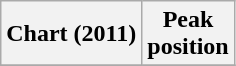<table class="wikitable plainrowheaders">
<tr>
<th scope="col">Chart (2011)</th>
<th scope="col">Peak<br>position</th>
</tr>
<tr>
</tr>
</table>
